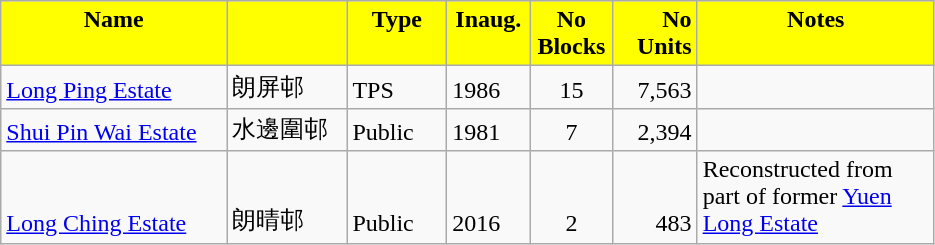<table class="wikitable">
<tr style="font-weight:bold;background-color:yellow" align="center" valign="top">
<td width="143.25" Height="12.75" align="center">Name</td>
<td width="72.75"></td>
<td width="59.25" align="center" valign="top">Type</td>
<td width="48" align="center" valign="top">Inaug.</td>
<td width="48" align="center" valign="top">No Blocks</td>
<td width="48.75" align="right" valign="bottom">No Units</td>
<td width="150.75" align="center" valign="top">Notes</td>
</tr>
<tr valign="bottom">
<td Height="12.75"><a href='#'>Long Ping Estate</a></td>
<td>朗屏邨</td>
<td>TPS</td>
<td>1986</td>
<td align="center">15</td>
<td align="right">7,563</td>
<td></td>
</tr>
<tr valign="bottom">
<td Height="12.75"><a href='#'>Shui Pin Wai Estate</a></td>
<td>水邊圍邨</td>
<td>Public</td>
<td>1981</td>
<td align="center">7</td>
<td align="right">2,394</td>
<td></td>
</tr>
<tr valign="bottom">
<td Height="12.75"><a href='#'>Long Ching Estate</a></td>
<td>朗晴邨</td>
<td>Public</td>
<td>2016</td>
<td align="center">2</td>
<td align="right">483</td>
<td>Reconstructed from part of former <a href='#'>Yuen Long Estate</a></td>
</tr>
</table>
